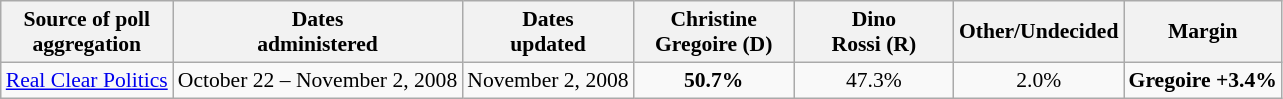<table class="wikitable sortable" style="text-align:center;font-size:90%;line-height:17px">
<tr>
<th>Source of poll<br>aggregation</th>
<th>Dates<br>administered</th>
<th>Dates<br>updated</th>
<th style="width:100px;">Christine<br>Gregoire (D)</th>
<th style="width:100px;">Dino<br>Rossi (R)</th>
<th style="width:100px;">Other/Undecided<br></th>
<th>Margin</th>
</tr>
<tr>
<td><a href='#'>Real Clear Politics</a></td>
<td>October 22 – November 2, 2008</td>
<td>November 2, 2008</td>
<td><strong>50.7%</strong></td>
<td>47.3%</td>
<td>2.0%</td>
<td><strong>Gregoire +3.4%</strong></td>
</tr>
</table>
